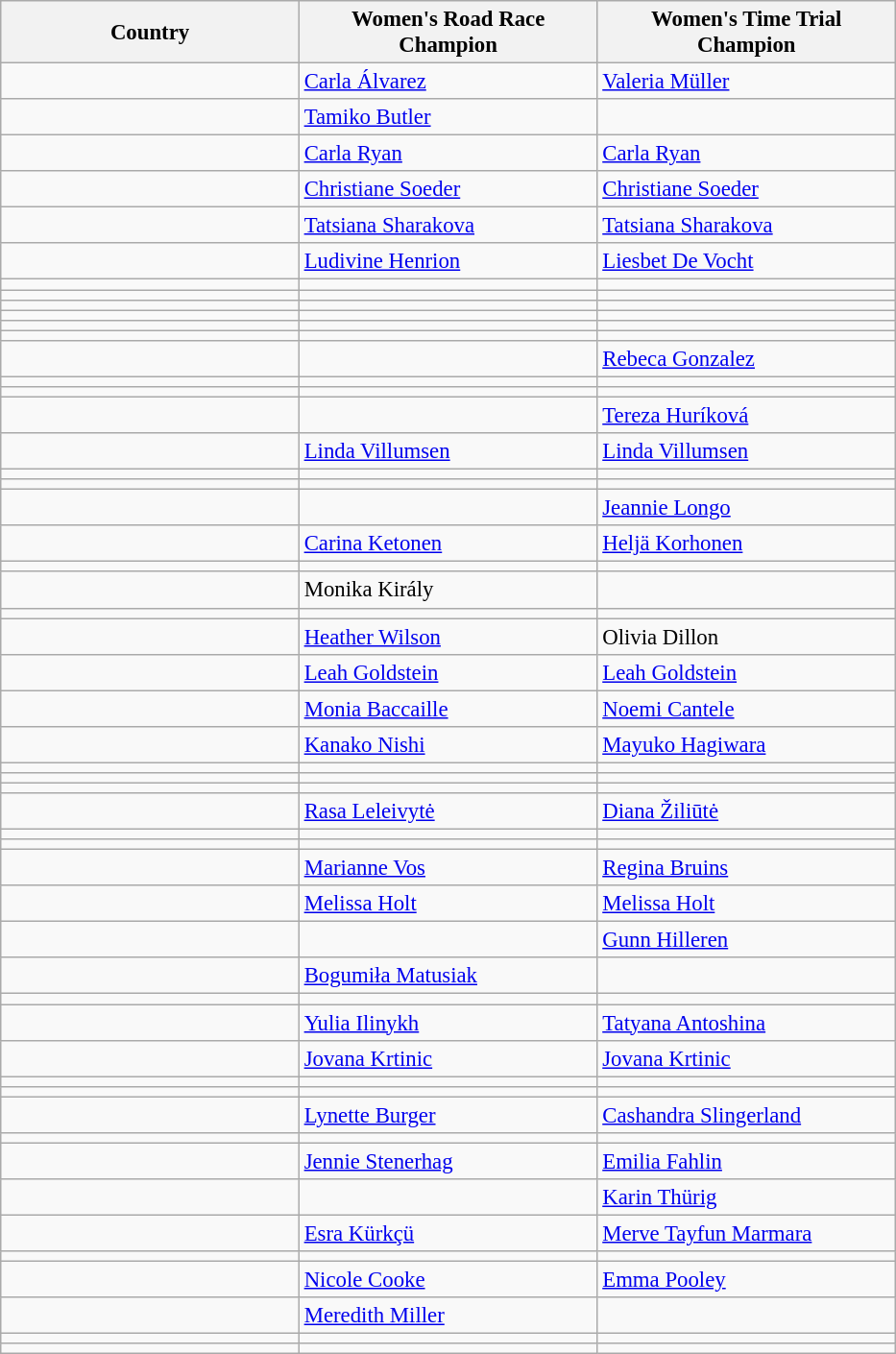<table class="wikitable sortable" style="font-size: 95%;">
<tr>
<th width="200">Country</th>
<th width="200">Women's Road Race Champion</th>
<th width="200">Women's Time Trial Champion</th>
</tr>
<tr align="left" valign=top>
<td></td>
<td><a href='#'>Carla Álvarez</a></td>
<td><a href='#'>Valeria Müller</a></td>
</tr>
<tr align="left" valign=top>
<td></td>
<td><a href='#'>Tamiko Butler</a></td>
<td></td>
</tr>
<tr align="left" valign=top>
<td></td>
<td><a href='#'>Carla Ryan</a></td>
<td><a href='#'>Carla Ryan</a></td>
</tr>
<tr align="left" valign=top>
<td></td>
<td><a href='#'>Christiane Soeder</a></td>
<td><a href='#'>Christiane Soeder</a></td>
</tr>
<tr align="left" valign=top>
<td></td>
<td><a href='#'>Tatsiana Sharakova</a></td>
<td><a href='#'>Tatsiana Sharakova</a></td>
</tr>
<tr align="left" valign=top>
<td></td>
<td><a href='#'>Ludivine Henrion</a></td>
<td><a href='#'>Liesbet De Vocht</a></td>
</tr>
<tr align="left" valign=top>
<td></td>
<td></td>
<td></td>
</tr>
<tr align="left" valign=top>
<td></td>
<td></td>
<td></td>
</tr>
<tr align="left" valign=top>
<td></td>
<td></td>
<td></td>
</tr>
<tr align="left" valign=top>
<td></td>
<td></td>
<td></td>
</tr>
<tr align="left" valign=top>
<td></td>
<td></td>
<td></td>
</tr>
<tr align="left" valign=top>
<td></td>
<td></td>
<td></td>
</tr>
<tr align="left" valign=top>
<td></td>
<td></td>
<td><a href='#'>Rebeca Gonzalez</a></td>
</tr>
<tr align="left" valign=top>
<td></td>
<td></td>
<td></td>
</tr>
<tr align="left" valign=top>
<td></td>
<td></td>
<td></td>
</tr>
<tr align="left" valign=top>
<td></td>
<td></td>
<td><a href='#'>Tereza Huríková</a></td>
</tr>
<tr align="left" valign=top>
<td></td>
<td><a href='#'>Linda Villumsen</a></td>
<td><a href='#'>Linda Villumsen</a></td>
</tr>
<tr align="left" valign=top>
<td></td>
<td></td>
<td></td>
</tr>
<tr align="left" valign=top>
<td></td>
<td></td>
<td></td>
</tr>
<tr align="left" valign=top>
<td></td>
<td></td>
<td><a href='#'>Jeannie Longo</a></td>
</tr>
<tr align="left" valign=top>
<td></td>
<td><a href='#'>Carina Ketonen</a></td>
<td><a href='#'>Heljä Korhonen</a></td>
</tr>
<tr align="left" valign=top>
<td></td>
<td></td>
<td></td>
</tr>
<tr align="left" valign=top>
<td></td>
<td>Monika Király</td>
<td></td>
</tr>
<tr align="left" valign=top>
<td></td>
<td></td>
<td></td>
</tr>
<tr align="left" valign=top>
<td></td>
<td><a href='#'>Heather Wilson</a></td>
<td>Olivia Dillon</td>
</tr>
<tr align="left" valign=top>
<td></td>
<td><a href='#'>Leah Goldstein</a></td>
<td><a href='#'>Leah Goldstein</a></td>
</tr>
<tr align="left" valign=top>
<td></td>
<td><a href='#'>Monia Baccaille</a></td>
<td><a href='#'>Noemi Cantele</a></td>
</tr>
<tr align="left" valign=top>
<td></td>
<td><a href='#'>Kanako Nishi</a></td>
<td><a href='#'>Mayuko Hagiwara</a></td>
</tr>
<tr align="left" valign=top>
<td></td>
<td></td>
<td></td>
</tr>
<tr align="left" valign=top>
<td></td>
<td></td>
<td></td>
</tr>
<tr align="left" valign=top>
<td></td>
<td></td>
<td></td>
</tr>
<tr align="left" valign=top>
<td></td>
<td><a href='#'>Rasa Leleivytė</a></td>
<td><a href='#'>Diana Žiliūtė</a></td>
</tr>
<tr align="left" valign=top>
<td></td>
<td></td>
<td></td>
</tr>
<tr align="left" valign=top>
<td></td>
<td></td>
<td></td>
</tr>
<tr align="left" valign=top>
<td></td>
<td><a href='#'>Marianne Vos</a><br></td>
<td><a href='#'>Regina Bruins</a><br></td>
</tr>
<tr align="left" valign=top>
<td></td>
<td><a href='#'>Melissa Holt</a></td>
<td><a href='#'>Melissa Holt</a></td>
</tr>
<tr align="left" valign=top>
<td></td>
<td></td>
<td><a href='#'>Gunn Hilleren</a></td>
</tr>
<tr align="left" valign=top>
<td></td>
<td><a href='#'>Bogumiła Matusiak</a></td>
<td></td>
</tr>
<tr align="left" valign=top>
<td></td>
<td></td>
<td></td>
</tr>
<tr align="left" valign=top>
<td></td>
<td><a href='#'>Yulia Ilinykh</a></td>
<td><a href='#'>Tatyana Antoshina</a></td>
</tr>
<tr align="left" valign=top>
<td></td>
<td><a href='#'>Jovana Krtinic</a></td>
<td><a href='#'>Jovana Krtinic</a></td>
</tr>
<tr align="left" valign=top>
<td></td>
<td></td>
<td></td>
</tr>
<tr align="left" valign=top>
<td></td>
<td></td>
<td></td>
</tr>
<tr align="left" valign=top>
<td></td>
<td><a href='#'>Lynette Burger</a></td>
<td><a href='#'>Cashandra Slingerland</a></td>
</tr>
<tr align="left" valign=top>
<td></td>
<td></td>
<td></td>
</tr>
<tr align="left" valign=top>
<td></td>
<td><a href='#'>Jennie Stenerhag</a></td>
<td><a href='#'>Emilia Fahlin</a></td>
</tr>
<tr align="left" valign=top>
<td></td>
<td></td>
<td><a href='#'>Karin Thürig</a></td>
</tr>
<tr align="left" valign=top>
<td></td>
<td><a href='#'>Esra Kürkçü</a></td>
<td><a href='#'>Merve Tayfun Marmara</a></td>
</tr>
<tr align="left" valign=top>
<td></td>
<td></td>
<td></td>
</tr>
<tr align="left" valign=top>
<td></td>
<td><a href='#'>Nicole Cooke</a></td>
<td><a href='#'>Emma Pooley</a></td>
</tr>
<tr align="left" valign=top>
<td></td>
<td><a href='#'>Meredith Miller</a></td>
<td></td>
</tr>
<tr align="left" valign=top>
<td></td>
<td></td>
<td></td>
</tr>
<tr align="left" valign=top>
<td></td>
<td></td>
<td></td>
</tr>
</table>
